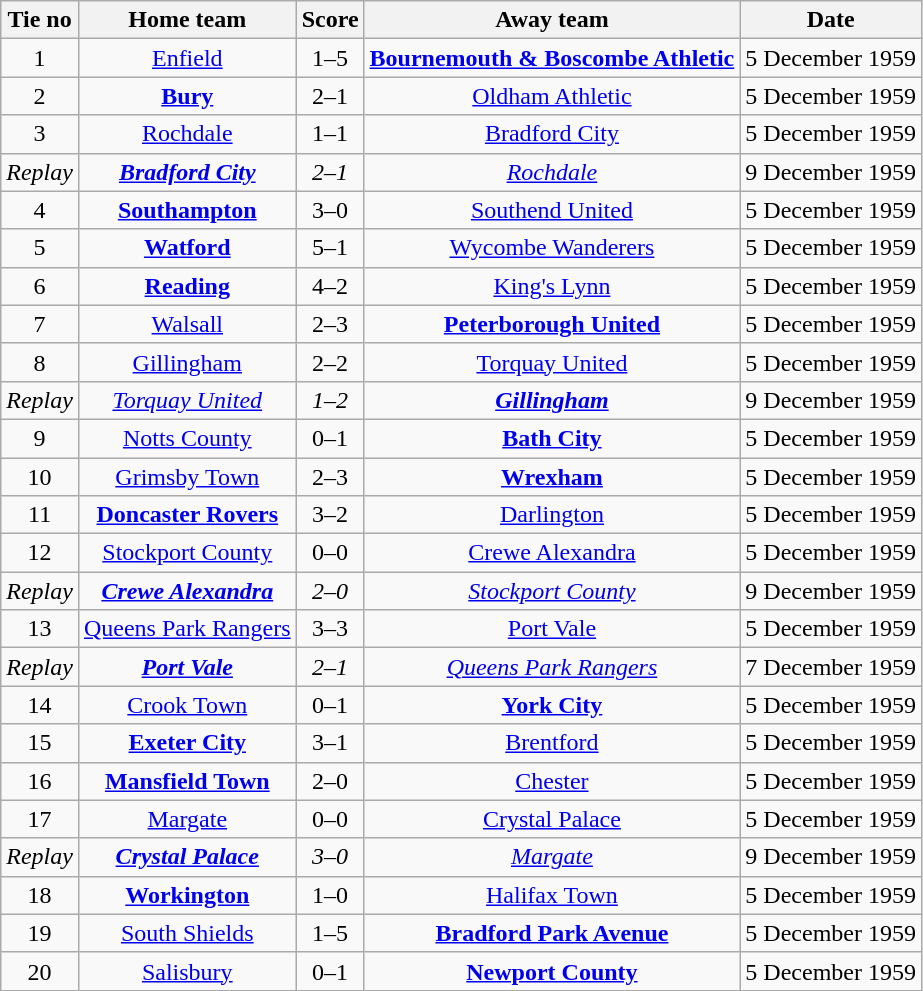<table class="wikitable" style="text-align: center">
<tr>
<th>Tie no</th>
<th>Home team</th>
<th>Score</th>
<th>Away team</th>
<th>Date</th>
</tr>
<tr>
<td>1</td>
<td><a href='#'>Enfield</a></td>
<td>1–5</td>
<td><strong><a href='#'>Bournemouth & Boscombe Athletic</a></strong></td>
<td>5 December 1959</td>
</tr>
<tr>
<td>2</td>
<td><strong><a href='#'>Bury</a></strong></td>
<td>2–1</td>
<td><a href='#'>Oldham Athletic</a></td>
<td>5 December 1959</td>
</tr>
<tr>
<td>3</td>
<td><a href='#'>Rochdale</a></td>
<td>1–1</td>
<td><a href='#'>Bradford City</a></td>
<td>5 December 1959</td>
</tr>
<tr>
<td><em>Replay</em></td>
<td><strong><em><a href='#'>Bradford City</a></em></strong></td>
<td><em>2–1</em></td>
<td><em><a href='#'>Rochdale</a></em></td>
<td>9 December 1959</td>
</tr>
<tr>
<td>4</td>
<td><strong><a href='#'>Southampton</a></strong></td>
<td>3–0</td>
<td><a href='#'>Southend United</a></td>
<td>5 December 1959</td>
</tr>
<tr>
<td>5</td>
<td><strong><a href='#'>Watford</a></strong></td>
<td>5–1</td>
<td><a href='#'>Wycombe Wanderers</a></td>
<td>5 December 1959</td>
</tr>
<tr>
<td>6</td>
<td><strong><a href='#'>Reading</a></strong></td>
<td>4–2</td>
<td><a href='#'>King's Lynn</a></td>
<td>5 December 1959</td>
</tr>
<tr>
<td>7</td>
<td><a href='#'>Walsall</a></td>
<td>2–3</td>
<td><strong><a href='#'>Peterborough United</a></strong></td>
<td>5 December 1959</td>
</tr>
<tr>
<td>8</td>
<td><a href='#'>Gillingham</a></td>
<td>2–2</td>
<td><a href='#'>Torquay United</a></td>
<td>5 December 1959</td>
</tr>
<tr>
<td><em>Replay</em></td>
<td><em><a href='#'>Torquay United</a></em></td>
<td><em>1–2</em></td>
<td><strong><em><a href='#'>Gillingham</a></em></strong></td>
<td>9 December 1959</td>
</tr>
<tr>
<td>9</td>
<td><a href='#'>Notts County</a></td>
<td>0–1</td>
<td><strong><a href='#'>Bath City</a></strong></td>
<td>5 December 1959</td>
</tr>
<tr>
<td>10</td>
<td><a href='#'>Grimsby Town</a></td>
<td>2–3</td>
<td><strong><a href='#'>Wrexham</a></strong></td>
<td>5 December 1959</td>
</tr>
<tr>
<td>11</td>
<td><strong><a href='#'>Doncaster Rovers</a></strong></td>
<td>3–2</td>
<td><a href='#'>Darlington</a></td>
<td>5 December 1959</td>
</tr>
<tr>
<td>12</td>
<td><a href='#'>Stockport County</a></td>
<td>0–0</td>
<td><a href='#'>Crewe Alexandra</a></td>
<td>5 December 1959</td>
</tr>
<tr>
<td><em>Replay</em></td>
<td><strong><em><a href='#'>Crewe Alexandra</a></em></strong></td>
<td><em>2–0</em></td>
<td><em><a href='#'>Stockport County</a></em></td>
<td>9 December 1959</td>
</tr>
<tr>
<td>13</td>
<td><a href='#'>Queens Park Rangers</a></td>
<td>3–3</td>
<td><a href='#'>Port Vale</a></td>
<td>5 December 1959</td>
</tr>
<tr>
<td><em>Replay</em></td>
<td><strong><em><a href='#'>Port Vale</a></em></strong></td>
<td><em>2–1</em></td>
<td><em><a href='#'>Queens Park Rangers</a></em></td>
<td>7 December 1959</td>
</tr>
<tr>
<td>14</td>
<td><a href='#'>Crook Town</a></td>
<td>0–1</td>
<td><strong><a href='#'>York City</a></strong></td>
<td>5 December 1959</td>
</tr>
<tr>
<td>15</td>
<td><strong><a href='#'>Exeter City</a></strong></td>
<td>3–1</td>
<td><a href='#'>Brentford</a></td>
<td>5 December 1959</td>
</tr>
<tr>
<td>16</td>
<td><strong><a href='#'>Mansfield Town</a></strong></td>
<td>2–0</td>
<td><a href='#'>Chester</a></td>
<td>5 December 1959</td>
</tr>
<tr>
<td>17</td>
<td><a href='#'>Margate</a></td>
<td>0–0</td>
<td><a href='#'>Crystal Palace</a></td>
<td>5 December 1959</td>
</tr>
<tr>
<td><em>Replay</em></td>
<td><strong><em><a href='#'>Crystal Palace</a></em></strong></td>
<td><em>3–0</em></td>
<td><em><a href='#'>Margate</a></em></td>
<td>9 December 1959</td>
</tr>
<tr>
<td>18</td>
<td><strong><a href='#'>Workington</a></strong></td>
<td>1–0</td>
<td><a href='#'>Halifax Town</a></td>
<td>5 December 1959</td>
</tr>
<tr>
<td>19</td>
<td><a href='#'>South Shields</a></td>
<td>1–5</td>
<td><strong><a href='#'>Bradford Park Avenue</a></strong></td>
<td>5 December 1959</td>
</tr>
<tr>
<td>20</td>
<td><a href='#'>Salisbury</a></td>
<td>0–1</td>
<td><strong><a href='#'>Newport County</a></strong></td>
<td>5 December 1959</td>
</tr>
</table>
